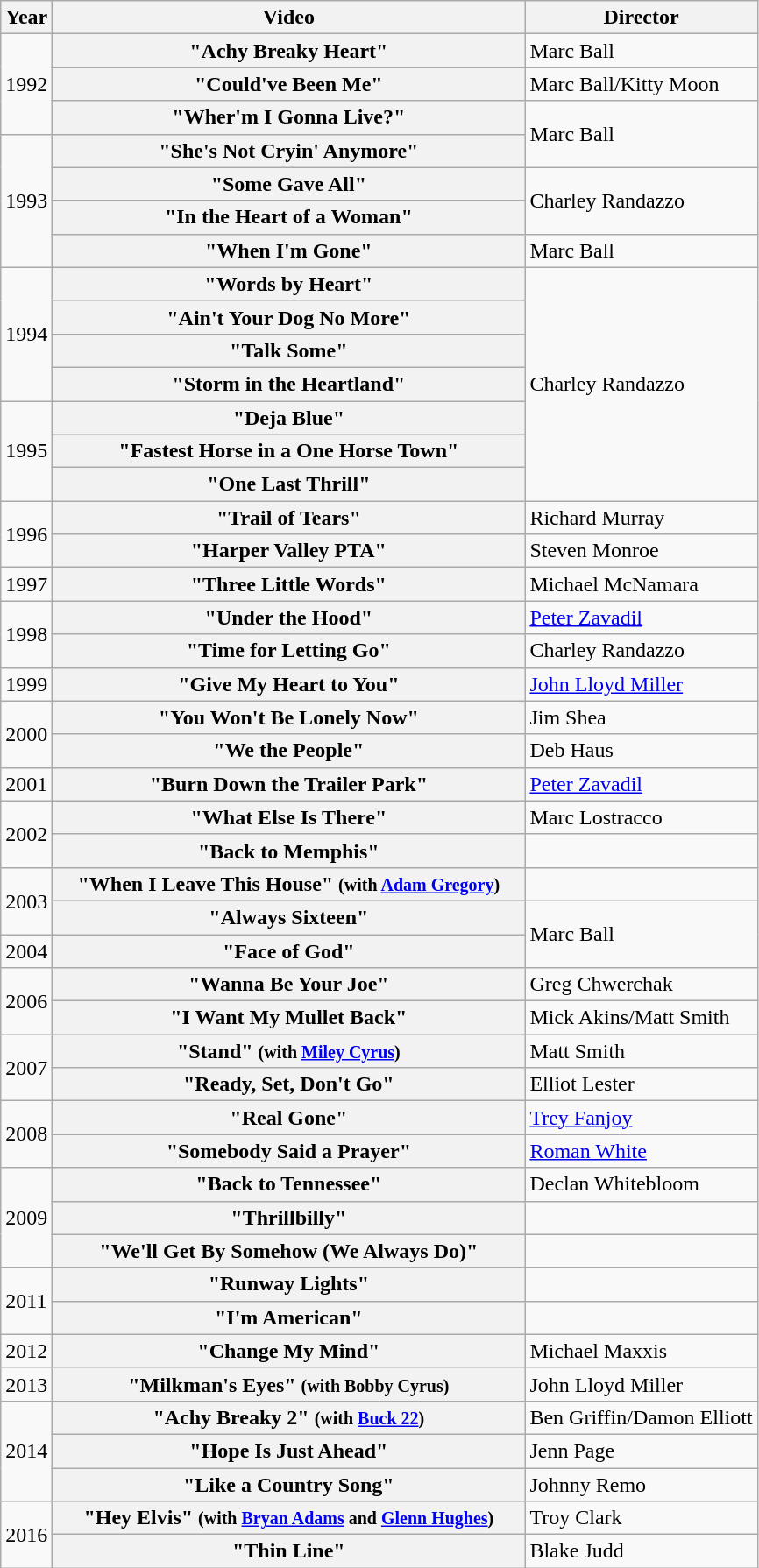<table class="wikitable plainrowheaders">
<tr>
<th>Year</th>
<th style="width:22em;">Video</th>
<th>Director</th>
</tr>
<tr>
<td rowspan="3">1992</td>
<th scope="row">"Achy Breaky Heart"</th>
<td>Marc Ball</td>
</tr>
<tr>
<th scope="row">"Could've Been Me"</th>
<td>Marc Ball/Kitty Moon</td>
</tr>
<tr>
<th scope="row">"Wher'm I Gonna Live?"</th>
<td rowspan="2">Marc Ball</td>
</tr>
<tr>
<td rowspan="4">1993</td>
<th scope="row">"She's Not Cryin' Anymore"</th>
</tr>
<tr>
<th scope="row">"Some Gave All"</th>
<td rowspan="2">Charley Randazzo</td>
</tr>
<tr>
<th scope="row">"In the Heart of a Woman"</th>
</tr>
<tr>
<th scope="row">"When I'm Gone"</th>
<td>Marc Ball</td>
</tr>
<tr>
<td rowspan="4">1994</td>
<th scope="row">"Words by Heart"</th>
<td rowspan="7">Charley Randazzo</td>
</tr>
<tr>
<th scope="row">"Ain't Your Dog No More"</th>
</tr>
<tr>
<th scope="row">"Talk Some"</th>
</tr>
<tr>
<th scope="row">"Storm in the Heartland"</th>
</tr>
<tr>
<td rowspan="3">1995</td>
<th scope="row">"Deja Blue"</th>
</tr>
<tr>
<th scope="row">"Fastest Horse in a One Horse Town"</th>
</tr>
<tr>
<th scope="row">"One Last Thrill"</th>
</tr>
<tr>
<td rowspan="2">1996</td>
<th scope="row">"Trail of Tears"</th>
<td>Richard Murray</td>
</tr>
<tr>
<th scope="row">"Harper Valley PTA"</th>
<td>Steven Monroe</td>
</tr>
<tr>
<td>1997</td>
<th scope="row">"Three Little Words"</th>
<td>Michael McNamara</td>
</tr>
<tr>
<td rowspan="2">1998</td>
<th scope="row">"Under the Hood"</th>
<td><a href='#'>Peter Zavadil</a></td>
</tr>
<tr>
<th scope="row">"Time for Letting Go"</th>
<td>Charley Randazzo</td>
</tr>
<tr>
<td>1999</td>
<th scope="row">"Give My Heart to You"</th>
<td><a href='#'>John Lloyd Miller</a></td>
</tr>
<tr>
<td rowspan="2">2000</td>
<th scope="row">"You Won't Be Lonely Now"</th>
<td>Jim Shea</td>
</tr>
<tr>
<th scope="row">"We the People"</th>
<td>Deb Haus</td>
</tr>
<tr>
<td>2001</td>
<th scope="row">"Burn Down the Trailer Park"</th>
<td><a href='#'>Peter Zavadil</a></td>
</tr>
<tr>
<td rowspan="2">2002</td>
<th scope="row">"What Else Is There"</th>
<td>Marc Lostracco</td>
</tr>
<tr>
<th scope="row">"Back to Memphis"</th>
<td></td>
</tr>
<tr>
<td rowspan="2">2003</td>
<th scope="row">"When I Leave This House" <small>(with <a href='#'>Adam Gregory</a>)</small></th>
<td></td>
</tr>
<tr>
<th scope="row">"Always Sixteen"</th>
<td rowspan="2">Marc Ball</td>
</tr>
<tr>
<td>2004</td>
<th scope="row">"Face of God"</th>
</tr>
<tr>
<td rowspan="2">2006</td>
<th scope="row">"Wanna Be Your Joe"</th>
<td>Greg Chwerchak</td>
</tr>
<tr>
<th scope="row">"I Want My Mullet Back"</th>
<td>Mick Akins/Matt Smith</td>
</tr>
<tr>
<td rowspan="2">2007</td>
<th scope="row">"Stand" <small>(with <a href='#'>Miley Cyrus</a>)</small></th>
<td>Matt Smith</td>
</tr>
<tr>
<th scope="row">"Ready, Set, Don't Go"</th>
<td>Elliot Lester</td>
</tr>
<tr>
<td rowspan="2">2008</td>
<th scope="row">"Real Gone"</th>
<td><a href='#'>Trey Fanjoy</a></td>
</tr>
<tr>
<th scope="row">"Somebody Said a Prayer"</th>
<td><a href='#'>Roman White</a></td>
</tr>
<tr>
<td rowspan="3">2009</td>
<th scope="row">"Back to Tennessee"</th>
<td>Declan Whitebloom</td>
</tr>
<tr>
<th scope="row">"Thrillbilly"</th>
<td></td>
</tr>
<tr>
<th scope="row">"We'll Get By Somehow (We Always Do)"</th>
<td></td>
</tr>
<tr>
<td rowspan="2">2011</td>
<th scope="row">"Runway Lights"</th>
<td></td>
</tr>
<tr>
<th scope="row">"I'm American"</th>
<td></td>
</tr>
<tr>
<td>2012</td>
<th scope="row">"Change My Mind"</th>
<td>Michael Maxxis</td>
</tr>
<tr>
<td>2013</td>
<th scope="row">"Milkman's Eyes" <small>(with Bobby Cyrus)</small></th>
<td>John Lloyd Miller</td>
</tr>
<tr>
<td rowspan="3">2014</td>
<th scope="row">"Achy Breaky 2" <small>(with <a href='#'>Buck 22</a>)</small></th>
<td>Ben Griffin/Damon Elliott</td>
</tr>
<tr>
<th scope="row">"Hope Is Just Ahead"</th>
<td>Jenn Page</td>
</tr>
<tr>
<th scope="row">"Like a Country Song"</th>
<td>Johnny Remo</td>
</tr>
<tr>
<td rowspan="2">2016</td>
<th scope="row">"Hey Elvis" <small>(with <a href='#'>Bryan Adams</a> and <a href='#'>Glenn Hughes</a>)</small></th>
<td>Troy Clark</td>
</tr>
<tr>
<th scope="row">"Thin Line"</th>
<td>Blake Judd</td>
</tr>
</table>
